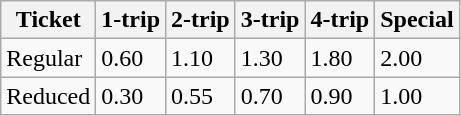<table class="wikitable">
<tr>
<th>Ticket</th>
<th>1-trip</th>
<th>2-trip</th>
<th>3-trip</th>
<th>4-trip</th>
<th>Special</th>
</tr>
<tr>
<td>Regular</td>
<td>0.60</td>
<td>1.10</td>
<td>1.30</td>
<td>1.80</td>
<td>2.00</td>
</tr>
<tr>
<td>Reduced</td>
<td>0.30</td>
<td>0.55</td>
<td>0.70</td>
<td>0.90</td>
<td>1.00</td>
</tr>
</table>
